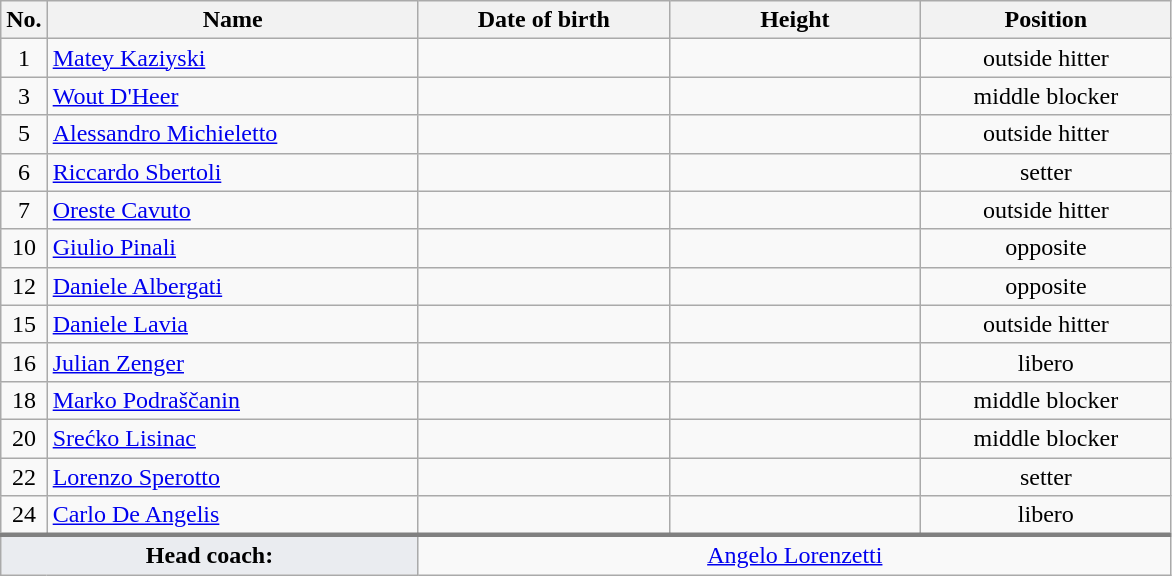<table class="wikitable sortable" style="font-size:100%; text-align:center">
<tr>
<th>No.</th>
<th style="width:15em">Name</th>
<th style="width:10em">Date of birth</th>
<th style="width:10em">Height</th>
<th style="width:10em">Position</th>
</tr>
<tr>
<td>1</td>
<td align=left> <a href='#'>Matey Kaziyski</a></td>
<td align=right></td>
<td></td>
<td>outside hitter</td>
</tr>
<tr>
<td>3</td>
<td align=left> <a href='#'>Wout D'Heer</a></td>
<td align=right></td>
<td></td>
<td>middle blocker</td>
</tr>
<tr>
<td>5</td>
<td align=left> <a href='#'>Alessandro Michieletto</a></td>
<td align=right></td>
<td></td>
<td>outside hitter</td>
</tr>
<tr>
<td>6</td>
<td align=left> <a href='#'>Riccardo Sbertoli</a></td>
<td align=right></td>
<td></td>
<td>setter</td>
</tr>
<tr>
<td>7</td>
<td align=left> <a href='#'>Oreste Cavuto</a></td>
<td align=right></td>
<td></td>
<td>outside hitter</td>
</tr>
<tr>
<td>10</td>
<td align=left> <a href='#'>Giulio Pinali</a></td>
<td align=right></td>
<td></td>
<td>opposite</td>
</tr>
<tr>
<td>12</td>
<td align=left> <a href='#'>Daniele Albergati</a></td>
<td align=right></td>
<td></td>
<td>opposite</td>
</tr>
<tr>
<td>15</td>
<td align=left> <a href='#'>Daniele Lavia</a></td>
<td align=right></td>
<td></td>
<td>outside hitter</td>
</tr>
<tr>
<td>16</td>
<td align=left> <a href='#'>Julian Zenger</a></td>
<td align=right></td>
<td></td>
<td>libero</td>
</tr>
<tr>
<td>18</td>
<td align=left> <a href='#'>Marko Podraščanin</a></td>
<td align=right></td>
<td></td>
<td>middle blocker</td>
</tr>
<tr>
<td>20</td>
<td align=left> <a href='#'>Srećko Lisinac</a></td>
<td align=right></td>
<td></td>
<td>middle blocker</td>
</tr>
<tr>
<td>22</td>
<td align=left> <a href='#'>Lorenzo Sperotto</a></td>
<td align=right></td>
<td></td>
<td>setter</td>
</tr>
<tr>
<td>24</td>
<td align=left> <a href='#'>Carlo De Angelis</a></td>
<td align=right></td>
<td></td>
<td>libero</td>
</tr>
<tr style="border-top: 3px solid grey">
<td colspan=2 style="background:#EAECF0"><strong>Head coach:</strong></td>
<td colspan=3> <a href='#'>Angelo Lorenzetti</a></td>
</tr>
</table>
